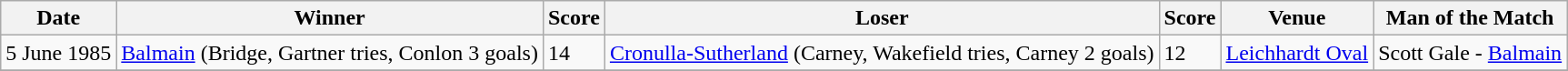<table class="wikitable">
<tr>
<th>Date</th>
<th>Winner</th>
<th>Score</th>
<th>Loser</th>
<th>Score</th>
<th>Venue</th>
<th>Man of the Match</th>
</tr>
<tr>
<td>5 June 1985</td>
<td> <a href='#'>Balmain</a> (Bridge, Gartner tries, Conlon 3 goals)</td>
<td>14</td>
<td> <a href='#'>Cronulla-Sutherland</a> (Carney, Wakefield tries, Carney 2 goals)</td>
<td>12</td>
<td><a href='#'>Leichhardt Oval</a></td>
<td>Scott Gale - <a href='#'>Balmain</a></td>
</tr>
<tr>
</tr>
</table>
